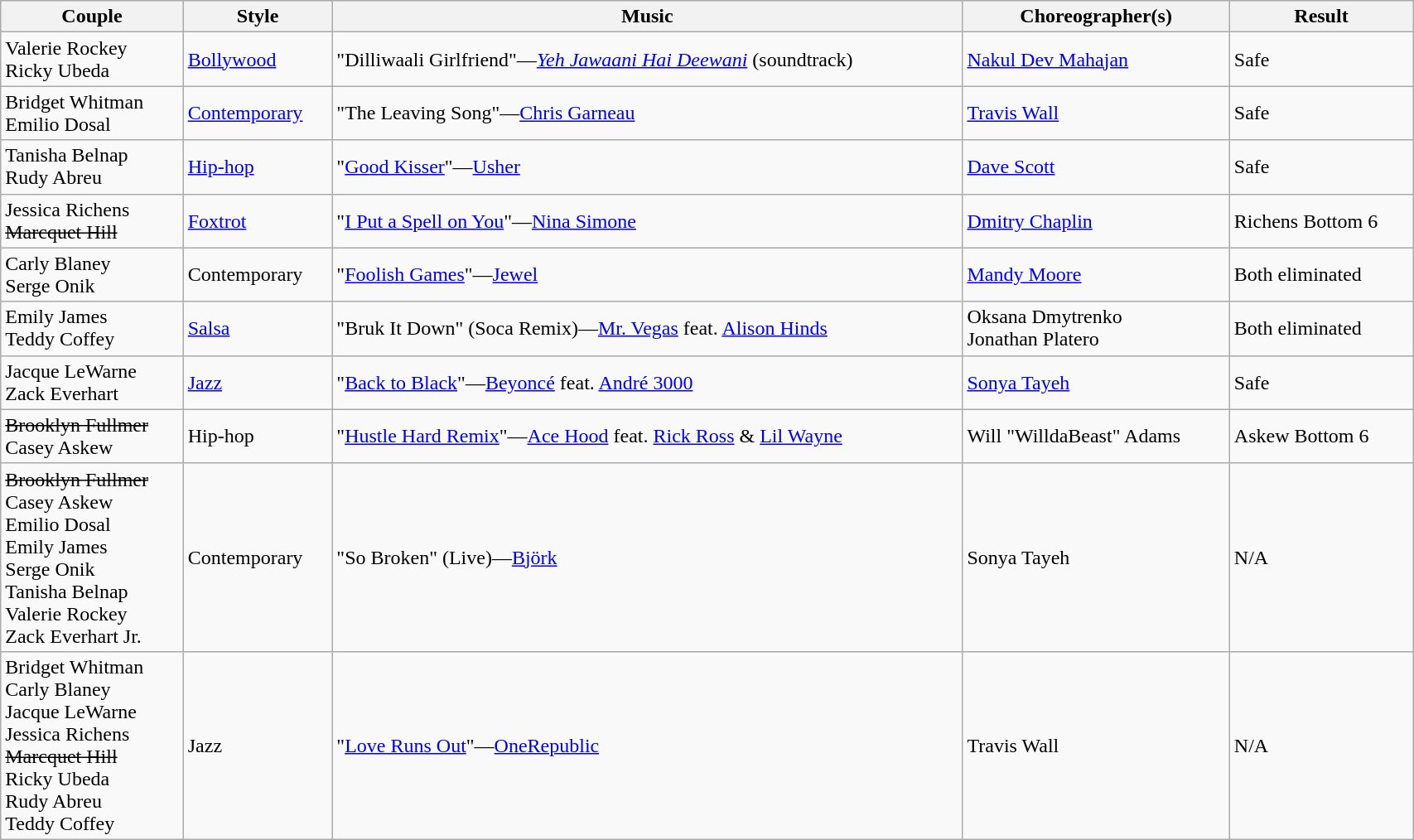<table class="wikitable" style="width:90%;">
<tr>
<th>Couple</th>
<th>Style</th>
<th>Music</th>
<th>Choreographer(s)</th>
<th>Result</th>
</tr>
<tr>
<td>Valerie Rockey<br>Ricky Ubeda</td>
<td><a href='#'>Bollywood</a></td>
<td>"Dilliwaali Girlfriend"—<em><a href='#'>Yeh Jawaani Hai Deewani</a></em> (soundtrack)</td>
<td><a href='#'>Nakul Dev Mahajan</a></td>
<td>Safe</td>
</tr>
<tr>
<td>Bridget Whitman<br>Emilio Dosal</td>
<td><a href='#'>Contemporary</a></td>
<td>"The Leaving Song"—<a href='#'>Chris Garneau</a></td>
<td><a href='#'>Travis Wall</a></td>
<td>Safe</td>
</tr>
<tr>
<td>Tanisha Belnap<br>Rudy Abreu</td>
<td><a href='#'>Hip-hop</a></td>
<td>"<a href='#'>Good Kisser</a>"—<a href='#'>Usher</a></td>
<td><a href='#'>Dave Scott</a></td>
<td>Safe</td>
</tr>
<tr>
<td>Jessica Richens<br><s>Marcquet Hill</s></td>
<td><a href='#'>Foxtrot</a></td>
<td>"<a href='#'>I Put a Spell on You</a>"—<a href='#'>Nina Simone</a></td>
<td><a href='#'>Dmitry Chaplin</a></td>
<td>Richens Bottom 6</td>
</tr>
<tr>
<td>Carly Blaney<br>Serge Onik</td>
<td>Contemporary</td>
<td>"<a href='#'>Foolish Games</a>"—<a href='#'>Jewel</a></td>
<td><a href='#'>Mandy Moore</a></td>
<td>Both eliminated</td>
</tr>
<tr>
<td>Emily James<br>Teddy Coffey</td>
<td><a href='#'>Salsa</a></td>
<td>"Bruk It Down" (Soca Remix)—<a href='#'>Mr. Vegas</a> feat. <a href='#'>Alison Hinds</a></td>
<td>Oksana Dmytrenko<br>Jonathan Platero</td>
<td>Both eliminated</td>
</tr>
<tr>
<td>Jacque LeWarne<br>Zack Everhart</td>
<td><a href='#'>Jazz</a></td>
<td>"<a href='#'>Back to Black</a>"—<a href='#'>Beyoncé</a> feat. <a href='#'>André 3000</a></td>
<td><a href='#'>Sonya Tayeh</a></td>
<td>Safe</td>
</tr>
<tr>
<td><s>Brooklyn Fullmer</s><br>Casey Askew</td>
<td>Hip-hop</td>
<td>"<a href='#'>Hustle Hard Remix</a>"—<a href='#'>Ace Hood</a> feat. <a href='#'>Rick Ross</a> & <a href='#'>Lil Wayne</a></td>
<td>Will "WilldaBeast" Adams</td>
<td>Askew Bottom 6</td>
</tr>
<tr>
<td><s>Brooklyn Fullmer</s><br>Casey Askew<br>Emilio Dosal<br>Emily James<br>Serge Onik<br>Tanisha Belnap<br>Valerie Rockey<br>Zack Everhart Jr.</td>
<td>Contemporary</td>
<td>"So Broken" (Live)—<a href='#'>Björk</a></td>
<td>Sonya Tayeh</td>
<td>N/A</td>
</tr>
<tr>
<td>Bridget Whitman<br>Carly Blaney<br>Jacque LeWarne<br>Jessica Richens<br><s>Marcquet Hill</s><br>Ricky Ubeda<br>Rudy Abreu<br>Teddy Coffey</td>
<td>Jazz</td>
<td>"<a href='#'>Love Runs Out</a>"—<a href='#'>OneRepublic</a></td>
<td>Travis Wall</td>
<td>N/A</td>
</tr>
</table>
